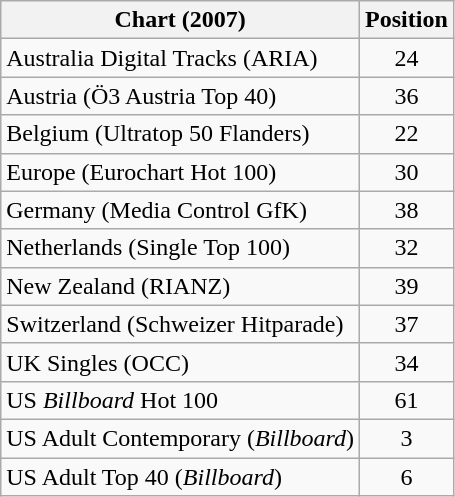<table class="wikitable sortable">
<tr>
<th>Chart (2007)</th>
<th>Position</th>
</tr>
<tr>
<td>Australia Digital Tracks (ARIA)</td>
<td style="text-align:center;">24</td>
</tr>
<tr>
<td>Austria (Ö3 Austria Top 40)</td>
<td style="text-align:center;">36</td>
</tr>
<tr>
<td>Belgium (Ultratop 50 Flanders)</td>
<td style="text-align:center;">22</td>
</tr>
<tr>
<td>Europe (Eurochart Hot 100)</td>
<td style="text-align:center;">30</td>
</tr>
<tr>
<td>Germany (Media Control GfK)</td>
<td style="text-align:center;">38</td>
</tr>
<tr>
<td>Netherlands (Single Top 100)</td>
<td style="text-align:center;">32</td>
</tr>
<tr>
<td>New Zealand (RIANZ)</td>
<td align="center">39</td>
</tr>
<tr>
<td>Switzerland (Schweizer Hitparade)</td>
<td style="text-align:center;">37</td>
</tr>
<tr>
<td>UK Singles (OCC)</td>
<td style="text-align:center;">34</td>
</tr>
<tr>
<td>US <em>Billboard</em> Hot 100</td>
<td style="text-align:center;">61</td>
</tr>
<tr>
<td>US Adult Contemporary (<em>Billboard</em>)</td>
<td style="text-align:center;">3</td>
</tr>
<tr>
<td>US Adult Top 40 (<em>Billboard</em>)</td>
<td style="text-align:center;">6</td>
</tr>
</table>
